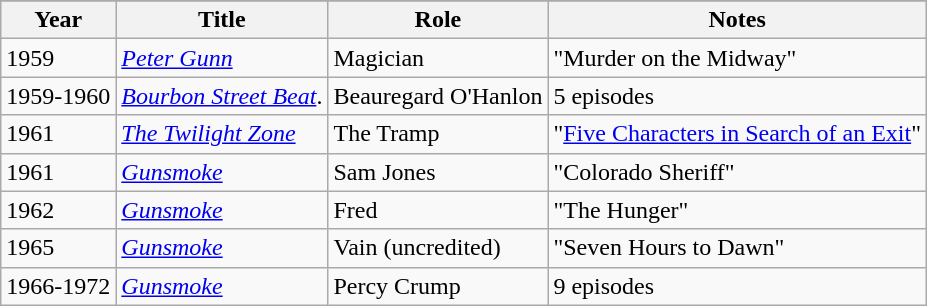<table class="wikitable sortable">
<tr>
</tr>
<tr>
<th>Year</th>
<th>Title</th>
<th>Role</th>
<th>Notes</th>
</tr>
<tr>
<td>1959</td>
<td><em><a href='#'>Peter Gunn</a></em></td>
<td>Magician</td>
<td>"Murder on the Midway"</td>
</tr>
<tr>
<td>1959-1960</td>
<td><em><a href='#'>Bourbon Street Beat</a></em>.</td>
<td>Beauregard O'Hanlon</td>
<td>5 episodes</td>
</tr>
<tr>
<td>1961</td>
<td><em><a href='#'>The Twilight Zone</a></em></td>
<td>The Tramp</td>
<td>"<a href='#'>Five Characters in Search of an Exit</a>"</td>
</tr>
<tr>
<td>1961</td>
<td><em><a href='#'>Gunsmoke</a></em></td>
<td>Sam Jones</td>
<td>"Colorado Sheriff"</td>
</tr>
<tr>
<td>1962</td>
<td><em><a href='#'>Gunsmoke</a></em></td>
<td>Fred</td>
<td>"The Hunger"</td>
</tr>
<tr>
<td>1965</td>
<td><em><a href='#'>Gunsmoke</a></em></td>
<td>Vain (uncredited)</td>
<td>"Seven Hours to Dawn"</td>
</tr>
<tr>
<td>1966-1972</td>
<td><em><a href='#'>Gunsmoke</a></em></td>
<td>Percy Crump</td>
<td>9 episodes</td>
</tr>
</table>
